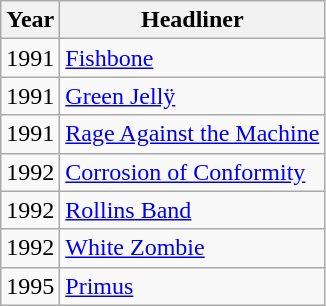<table class="wikitable">
<tr>
<th>Year</th>
<th>Headliner</th>
</tr>
<tr>
<td>1991</td>
<td><a href='#'>Fishbone</a></td>
</tr>
<tr>
<td>1991</td>
<td><a href='#'>Green Jellÿ</a></td>
</tr>
<tr>
<td>1991</td>
<td><a href='#'>Rage Against the Machine</a></td>
</tr>
<tr>
<td>1992</td>
<td><a href='#'>Corrosion of Conformity</a></td>
</tr>
<tr>
<td>1992</td>
<td><a href='#'>Rollins Band</a></td>
</tr>
<tr>
<td>1992</td>
<td><a href='#'>White Zombie</a></td>
</tr>
<tr>
<td>1995</td>
<td><a href='#'>Primus</a></td>
</tr>
</table>
